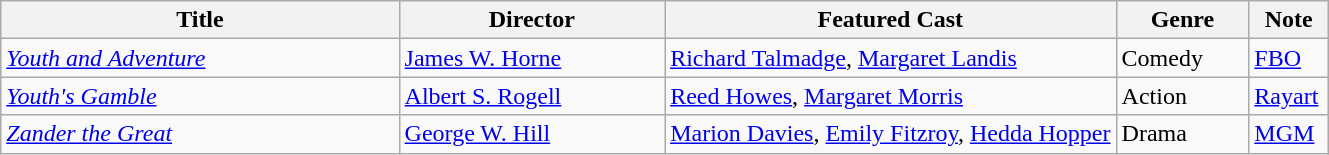<table class="wikitable">
<tr>
<th style="width:30%;">Title</th>
<th style="width:20%;">Director</th>
<th style="width:34%;">Featured Cast</th>
<th style="width:10%;">Genre</th>
<th style="width:10%;">Note</th>
</tr>
<tr>
<td><em><a href='#'>Youth and Adventure</a></em></td>
<td><a href='#'>James W. Horne</a></td>
<td><a href='#'>Richard Talmadge</a>, <a href='#'>Margaret Landis</a></td>
<td>Comedy</td>
<td><a href='#'>FBO</a></td>
</tr>
<tr>
<td><em><a href='#'>Youth's Gamble</a></em></td>
<td><a href='#'>Albert S. Rogell</a></td>
<td><a href='#'>Reed Howes</a>, <a href='#'>Margaret Morris</a></td>
<td>Action</td>
<td><a href='#'>Rayart</a></td>
</tr>
<tr>
<td><em><a href='#'>Zander the Great</a></em></td>
<td><a href='#'>George W. Hill</a></td>
<td><a href='#'>Marion Davies</a>, <a href='#'>Emily Fitzroy</a>, <a href='#'>Hedda Hopper</a></td>
<td>Drama</td>
<td><a href='#'>MGM</a></td>
</tr>
</table>
